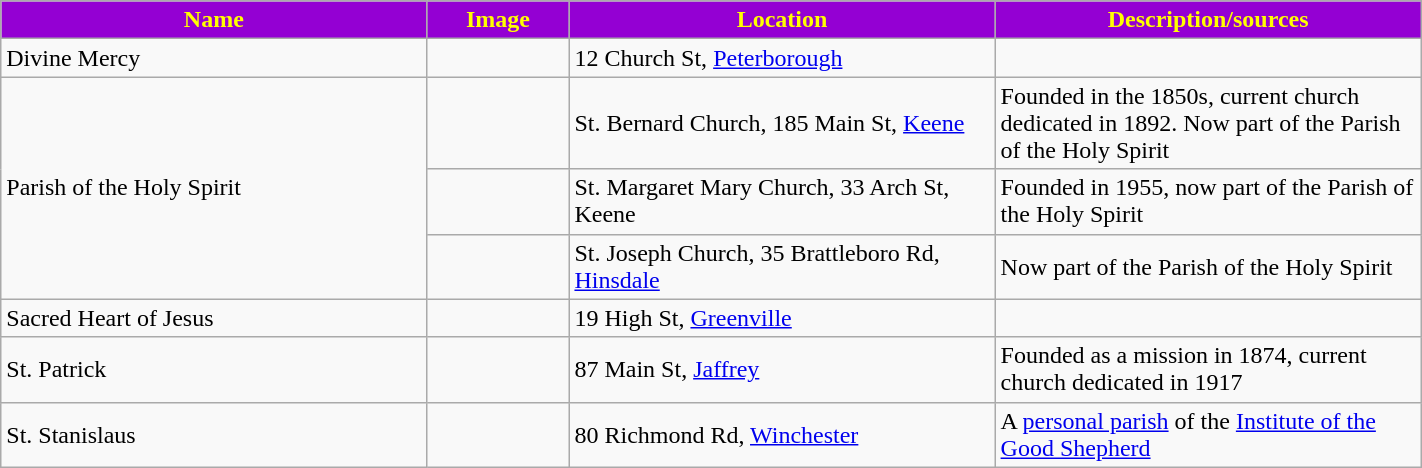<table class="wikitable sortable" style="width:75%">
<tr>
<th style="background:darkviolet; color:yellow;" width="30%"><strong>Name</strong></th>
<th style="background:darkviolet; color:yellow;" width="10%"><strong>Image</strong></th>
<th style="background:darkviolet; color:yellow;" width="30%"><strong>Location</strong></th>
<th style="background:darkviolet; color:yellow;" width="30%"><strong>Description/sources</strong></th>
</tr>
<tr>
<td>Divine Mercy</td>
<td></td>
<td>12 Church St, <a href='#'>Peterborough</a></td>
<td></td>
</tr>
<tr>
<td rowspan=3>Parish of the Holy Spirit</td>
<td></td>
<td>St. Bernard Church, 185 Main St, <a href='#'>Keene</a></td>
<td>Founded in the 1850s, current church dedicated in 1892. Now part of the Parish of the Holy Spirit</td>
</tr>
<tr>
<td></td>
<td>St. Margaret Mary Church, 33 Arch St, Keene</td>
<td>Founded in 1955, now part of the Parish of the Holy Spirit</td>
</tr>
<tr>
<td></td>
<td>St. Joseph Church, 35 Brattleboro Rd, <a href='#'>Hinsdale</a></td>
<td>Now part of the Parish of the Holy Spirit</td>
</tr>
<tr>
<td>Sacred Heart of Jesus</td>
<td></td>
<td>19 High St, <a href='#'>Greenville</a></td>
<td></td>
</tr>
<tr>
<td>St. Patrick</td>
<td></td>
<td>87 Main St, <a href='#'>Jaffrey</a></td>
<td>Founded as a mission in 1874, current church dedicated in 1917</td>
</tr>
<tr>
<td>St. Stanislaus</td>
<td></td>
<td>80 Richmond Rd, <a href='#'>Winchester</a></td>
<td>A <a href='#'>personal parish</a> of the <a href='#'>Institute of the Good Shepherd</a></td>
</tr>
</table>
